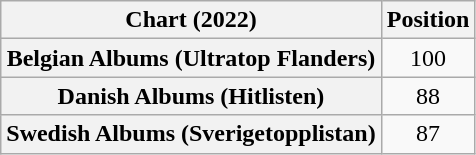<table class="wikitable plainrowheaders sortable" style="text-align:center;">
<tr>
<th scope="col">Chart (2022)</th>
<th scope="col">Position</th>
</tr>
<tr>
<th scope="row">Belgian Albums (Ultratop Flanders)</th>
<td>100</td>
</tr>
<tr>
<th scope="row">Danish Albums (Hitlisten)</th>
<td>88</td>
</tr>
<tr>
<th scope="row">Swedish Albums (Sverigetopplistan)</th>
<td>87</td>
</tr>
</table>
